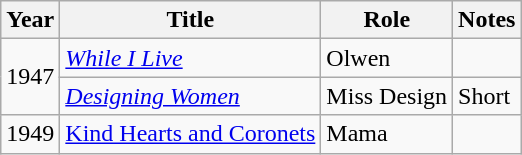<table class="wikitable">
<tr>
<th>Year</th>
<th>Title</th>
<th>Role</th>
<th>Notes</th>
</tr>
<tr>
<td rowspan=2>1947</td>
<td><em><a href='#'>While I Live</a></em></td>
<td>Olwen</td>
<td></td>
</tr>
<tr>
<td><em><a href='#'>Designing Women</a></td>
<td>Miss Design</td>
<td>Short</td>
</tr>
<tr>
<td>1949</td>
<td></em><a href='#'>Kind Hearts and Coronets</a><em></td>
<td>Mama</td>
<td></td>
</tr>
</table>
